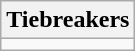<table class="wikitable collapsible collapsed">
<tr>
<th>Tiebreakers</th>
</tr>
<tr>
<td></td>
</tr>
</table>
